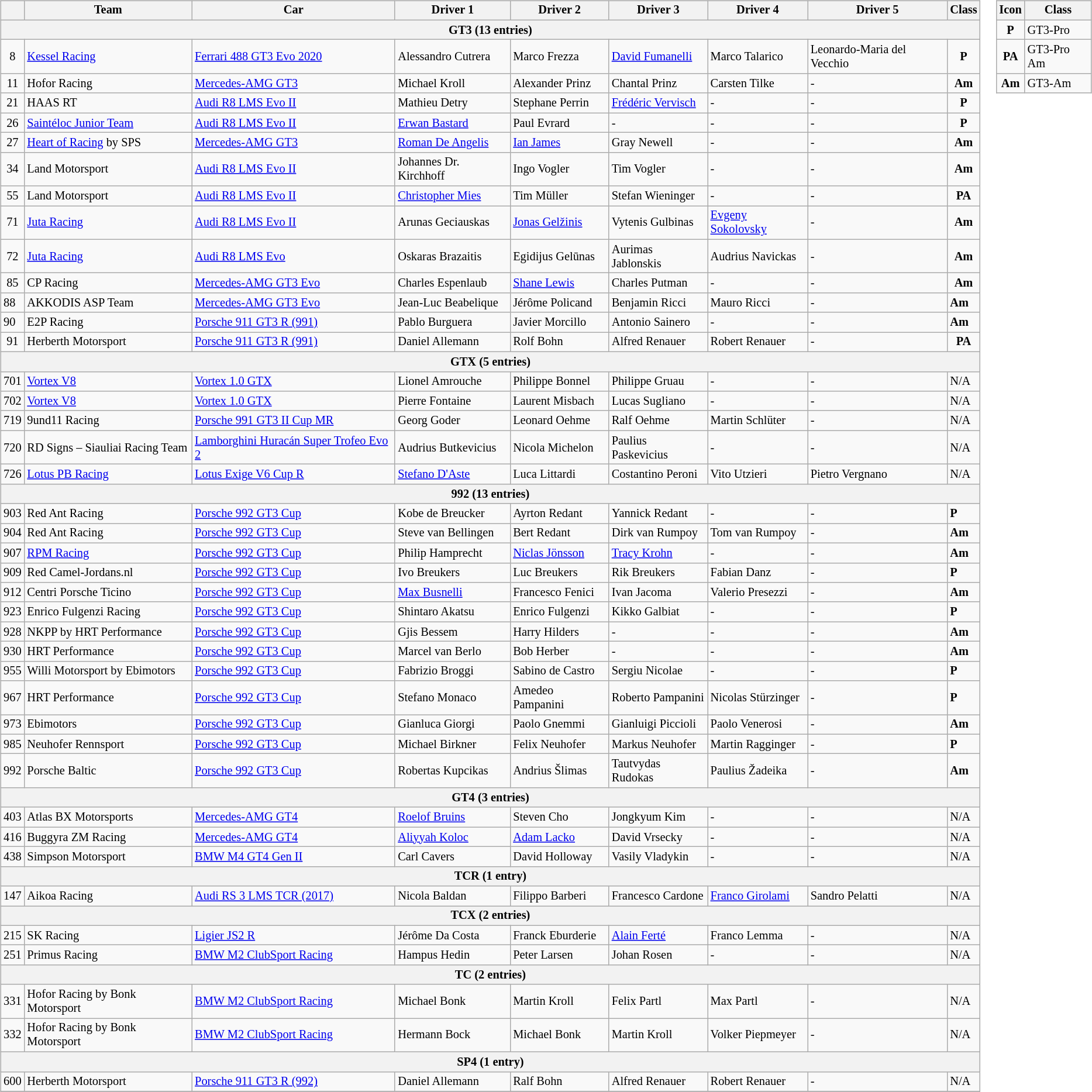<table>
<tr>
<td><br><table class="wikitable" style="font-size:85%">
<tr>
<th></th>
<th>Team</th>
<th>Car</th>
<th>Driver 1</th>
<th>Driver 2</th>
<th>Driver 3</th>
<th>Driver 4</th>
<th>Driver 5</th>
<th>Class</th>
</tr>
<tr>
<th colspan="9">GT3 (13 entries)</th>
</tr>
<tr>
<td align="center">8</td>
<td> <a href='#'>Kessel Racing</a></td>
<td><a href='#'>Ferrari 488 GT3 Evo 2020</a></td>
<td> Alessandro Cutrera</td>
<td> Marco Frezza</td>
<td> <a href='#'>David Fumanelli</a></td>
<td> Marco Talarico</td>
<td> Leonardo-Maria del Vecchio</td>
<td align="center"><strong><span>P</span></strong></td>
</tr>
<tr>
<td align="center">11</td>
<td> Hofor Racing</td>
<td><a href='#'>Mercedes-AMG GT3</a></td>
<td> Michael Kroll</td>
<td> Alexander Prinz</td>
<td> Chantal Prinz</td>
<td> Carsten Tilke</td>
<td>-</td>
<td align="center"><strong><span>Am</span></strong></td>
</tr>
<tr>
<td align=center>21</td>
<td> HAAS RT</td>
<td><a href='#'>Audi R8 LMS Evo II</a></td>
<td> Mathieu Detry</td>
<td> Stephane Perrin</td>
<td> <a href='#'>Frédéric Vervisch</a></td>
<td>-</td>
<td>-</td>
<td align=center><strong><span>P</span></strong></td>
</tr>
<tr>
<td align=center>26</td>
<td> <a href='#'>Saintéloc Junior Team</a></td>
<td><a href='#'>Audi R8 LMS Evo II</a></td>
<td> <a href='#'>Erwan Bastard</a></td>
<td> Paul Evrard</td>
<td>-</td>
<td>-</td>
<td>-</td>
<td align=center><strong><span>P</span></strong></td>
</tr>
<tr>
<td align=center>27</td>
<td> <a href='#'>Heart of Racing</a> by SPS</td>
<td><a href='#'>Mercedes-AMG GT3</a></td>
<td> <a href='#'>Roman De Angelis</a></td>
<td> <a href='#'>Ian James</a></td>
<td> Gray Newell</td>
<td>-</td>
<td>-</td>
<td align=center><strong><span>Am</span></strong></td>
</tr>
<tr>
<td align=center>34</td>
<td> Land Motorsport</td>
<td><a href='#'>Audi R8 LMS Evo II</a></td>
<td> Johannes Dr. Kirchhoff</td>
<td> Ingo Vogler</td>
<td> Tim Vogler</td>
<td>-</td>
<td>-</td>
<td align=center><strong><span>Am</span></strong></td>
</tr>
<tr>
<td align=center>55</td>
<td> Land Motorsport</td>
<td><a href='#'>Audi R8 LMS Evo II</a></td>
<td> <a href='#'>Christopher Mies</a></td>
<td> Tim Müller</td>
<td> Stefan Wieninger</td>
<td>-</td>
<td>-</td>
<td align=center><strong><span>PA</span></strong></td>
</tr>
<tr>
<td align=center>71</td>
<td> <a href='#'>Juta Racing</a></td>
<td><a href='#'>Audi R8 LMS Evo II</a></td>
<td> Arunas Geciauskas</td>
<td> <a href='#'>Jonas Gelžinis</a></td>
<td> Vytenis Gulbinas</td>
<td> <a href='#'>Evgeny Sokolovsky</a></td>
<td>-</td>
<td align=center><strong><span>Am</span></strong></td>
</tr>
<tr>
<td align=center>72</td>
<td> <a href='#'>Juta Racing</a></td>
<td><a href='#'>Audi R8 LMS Evo</a></td>
<td> Oskaras Brazaitis</td>
<td> Egidijus Gelūnas</td>
<td> Aurimas Jablonskis</td>
<td> Audrius Navickas</td>
<td>-</td>
<td align=center><strong><span>Am</span></strong></td>
</tr>
<tr>
<td align=center>85</td>
<td> CP Racing</td>
<td><a href='#'>Mercedes-AMG GT3 Evo</a></td>
<td> Charles Espenlaub</td>
<td> <a href='#'>Shane Lewis</a></td>
<td> Charles Putman</td>
<td>-</td>
<td>-</td>
<td align=center><strong><span>Am</span></strong></td>
</tr>
<tr>
<td>88</td>
<td> AKKODIS ASP Team</td>
<td><a href='#'>Mercedes-AMG GT3 Evo</a></td>
<td> Jean-Luc Beabelique</td>
<td> Jérôme Policand</td>
<td> Benjamin Ricci</td>
<td> Mauro Ricci</td>
<td>-</td>
<td><strong><span>Am</span></strong></td>
</tr>
<tr>
<td>90</td>
<td> E2P Racing</td>
<td><a href='#'>Porsche 911 GT3 R (991)</a></td>
<td> Pablo Burguera</td>
<td> Javier Morcillo</td>
<td> Antonio Sainero</td>
<td>-</td>
<td>-</td>
<td><strong><span>Am</span></strong></td>
</tr>
<tr>
<td align="center">91</td>
<td> Herberth Motorsport</td>
<td><a href='#'>Porsche 911 GT3 R (991)</a></td>
<td> Daniel Allemann</td>
<td> Rolf Bohn</td>
<td> Alfred Renauer</td>
<td> Robert Renauer</td>
<td>-</td>
<td align="center"><strong><span>PA</span></strong></td>
</tr>
<tr>
<th colspan="9">GTX (5 entries)</th>
</tr>
<tr>
<td>701</td>
<td> <a href='#'>Vortex V8</a></td>
<td><a href='#'>Vortex 1.0 GTX</a></td>
<td> Lionel Amrouche</td>
<td> Philippe Bonnel</td>
<td> Philippe Gruau</td>
<td>-</td>
<td>-</td>
<td>N/A</td>
</tr>
<tr>
<td>702</td>
<td> <a href='#'>Vortex V8</a></td>
<td><a href='#'>Vortex 1.0 GTX</a></td>
<td> Pierre Fontaine</td>
<td> Laurent Misbach</td>
<td> Lucas Sugliano</td>
<td>-</td>
<td>-</td>
<td>N/A</td>
</tr>
<tr>
<td>719</td>
<td> 9und11 Racing</td>
<td><a href='#'>Porsche 991 GT3 II Cup MR</a></td>
<td> Georg Goder</td>
<td> Leonard Oehme</td>
<td> Ralf Oehme</td>
<td> Martin Schlüter</td>
<td>-</td>
<td>N/A</td>
</tr>
<tr>
<td>720</td>
<td> RD Signs – Siauliai Racing Team</td>
<td><a href='#'>Lamborghini Huracán Super Trofeo Evo 2</a></td>
<td> Audrius Butkevicius</td>
<td> Nicola Michelon</td>
<td> Paulius Paskevicius</td>
<td>-</td>
<td>-</td>
<td>N/A</td>
</tr>
<tr>
<td>726</td>
<td> <a href='#'>Lotus PB Racing</a></td>
<td><a href='#'>Lotus Exige V6 Cup R</a></td>
<td> <a href='#'>Stefano D'Aste</a></td>
<td> Luca Littardi</td>
<td> Costantino Peroni</td>
<td> Vito Utzieri</td>
<td> Pietro Vergnano</td>
<td>N/A</td>
</tr>
<tr>
<th colspan="9">992 (13 entries)</th>
</tr>
<tr>
<td>903</td>
<td> Red Ant Racing</td>
<td><a href='#'>Porsche 992 GT3 Cup</a></td>
<td> Kobe de Breucker</td>
<td> Ayrton Redant</td>
<td> Yannick Redant</td>
<td>-</td>
<td>-</td>
<td><strong><span>P</span></strong></td>
</tr>
<tr>
<td>904</td>
<td> Red Ant Racing</td>
<td><a href='#'>Porsche 992 GT3 Cup</a></td>
<td> Steve van Bellingen</td>
<td> Bert Redant</td>
<td> Dirk van Rumpoy</td>
<td> Tom van Rumpoy</td>
<td>-</td>
<td><strong><span>Am</span></strong></td>
</tr>
<tr>
<td>907</td>
<td> <a href='#'>RPM Racing</a></td>
<td><a href='#'>Porsche 992 GT3 Cup</a></td>
<td> Philip Hamprecht</td>
<td> <a href='#'>Niclas Jönsson</a></td>
<td> <a href='#'>Tracy Krohn</a></td>
<td>-</td>
<td>-</td>
<td><strong><span>Am</span></strong></td>
</tr>
<tr>
<td>909</td>
<td> Red Camel-Jordans.nl</td>
<td><a href='#'>Porsche 992 GT3 Cup</a></td>
<td> Ivo Breukers</td>
<td> Luc Breukers</td>
<td> Rik Breukers</td>
<td> Fabian Danz</td>
<td>-</td>
<td><strong><span>P</span></strong></td>
</tr>
<tr>
<td>912</td>
<td> Centri Porsche Ticino</td>
<td><a href='#'>Porsche 992 GT3 Cup</a></td>
<td> <a href='#'>Max Busnelli</a></td>
<td> Francesco Fenici</td>
<td> Ivan Jacoma</td>
<td> Valerio Presezzi</td>
<td>-</td>
<td><strong><span>Am</span></strong></td>
</tr>
<tr>
<td>923</td>
<td> Enrico Fulgenzi Racing</td>
<td><a href='#'>Porsche 992 GT3 Cup</a></td>
<td> Shintaro Akatsu</td>
<td> Enrico Fulgenzi</td>
<td> Kikko Galbiat</td>
<td>-</td>
<td>-</td>
<td><strong><span>P</span></strong></td>
</tr>
<tr>
<td>928</td>
<td> NKPP by HRT Performance</td>
<td><a href='#'>Porsche 992 GT3 Cup</a></td>
<td> Gjis Bessem</td>
<td> Harry Hilders</td>
<td>-</td>
<td>-</td>
<td>-</td>
<td><strong><span>Am</span></strong></td>
</tr>
<tr>
<td>930</td>
<td> HRT Performance</td>
<td><a href='#'>Porsche 992 GT3 Cup</a></td>
<td> Marcel van Berlo</td>
<td> Bob Herber</td>
<td>-</td>
<td>-</td>
<td>-</td>
<td><strong><span>Am</span></strong></td>
</tr>
<tr>
<td>955</td>
<td> Willi Motorsport by Ebimotors</td>
<td><a href='#'>Porsche 992 GT3 Cup</a></td>
<td> Fabrizio Broggi</td>
<td> Sabino de Castro</td>
<td> Sergiu Nicolae</td>
<td>-</td>
<td>-</td>
<td><strong><span>P</span></strong></td>
</tr>
<tr>
<td>967</td>
<td> HRT Performance</td>
<td><a href='#'>Porsche 992 GT3 Cup</a></td>
<td> Stefano Monaco</td>
<td> Amedeo Pampanini</td>
<td> Roberto Pampanini</td>
<td> Nicolas Stürzinger</td>
<td>-</td>
<td><strong><span>P</span></strong></td>
</tr>
<tr>
<td>973</td>
<td> Ebimotors</td>
<td><a href='#'>Porsche 992 GT3 Cup</a></td>
<td> Gianluca Giorgi</td>
<td> Paolo Gnemmi</td>
<td> Gianluigi Piccioli</td>
<td> Paolo Venerosi</td>
<td>-</td>
<td><strong><span>Am</span></strong></td>
</tr>
<tr>
<td>985</td>
<td> Neuhofer Rennsport</td>
<td><a href='#'>Porsche 992 GT3 Cup</a></td>
<td> Michael Birkner</td>
<td> Felix Neuhofer</td>
<td> Markus Neuhofer</td>
<td> Martin Ragginger</td>
<td>-</td>
<td><strong><span>P</span></strong></td>
</tr>
<tr>
<td>992</td>
<td> Porsche Baltic</td>
<td><a href='#'>Porsche 992 GT3 Cup</a></td>
<td> Robertas Kupcikas</td>
<td> Andrius Šlimas</td>
<td> Tautvydas Rudokas</td>
<td> Paulius Žadeika</td>
<td>-</td>
<td><strong><span>Am</span></strong></td>
</tr>
<tr>
<th colspan="9">GT4 (3 entries)</th>
</tr>
<tr>
<td>403</td>
<td> Atlas BX Motorsports</td>
<td><a href='#'>Mercedes-AMG GT4</a></td>
<td> <a href='#'>Roelof Bruins</a></td>
<td> Steven Cho</td>
<td> Jongkyum Kim</td>
<td>-</td>
<td>-</td>
<td>N/A</td>
</tr>
<tr>
<td>416</td>
<td> Buggyra ZM Racing</td>
<td><a href='#'>Mercedes-AMG GT4</a></td>
<td> <a href='#'>Aliyyah Koloc</a></td>
<td> <a href='#'>Adam Lacko</a></td>
<td> David Vrsecky</td>
<td>-</td>
<td>-</td>
<td>N/A</td>
</tr>
<tr>
<td>438</td>
<td> Simpson Motorsport</td>
<td><a href='#'>BMW M4 GT4 Gen II</a></td>
<td> Carl Cavers</td>
<td> David Holloway</td>
<td> Vasily Vladykin</td>
<td>-</td>
<td>-</td>
<td>N/A</td>
</tr>
<tr>
<th colspan="9">TCR (1 entry)</th>
</tr>
<tr>
<td>147</td>
<td> Aikoa Racing</td>
<td><a href='#'>Audi RS 3 LMS TCR (2017)</a></td>
<td> Nicola Baldan</td>
<td> Filippo Barberi</td>
<td> Francesco Cardone</td>
<td> <a href='#'>Franco Girolami</a></td>
<td> Sandro Pelatti</td>
<td>N/A</td>
</tr>
<tr>
<th colspan="9">TCX (2 entries)</th>
</tr>
<tr>
<td>215</td>
<td> SK Racing</td>
<td><a href='#'>Ligier JS2 R</a></td>
<td> Jérôme Da Costa</td>
<td> Franck Eburderie</td>
<td> <a href='#'>Alain Ferté</a></td>
<td> Franco Lemma</td>
<td>-</td>
<td>N/A</td>
</tr>
<tr>
<td>251</td>
<td> Primus Racing</td>
<td><a href='#'>BMW M2 ClubSport Racing</a></td>
<td> Hampus Hedin</td>
<td> Peter Larsen</td>
<td> Johan Rosen</td>
<td>-</td>
<td>-</td>
<td>N/A</td>
</tr>
<tr>
<th colspan="9">TC (2 entries)</th>
</tr>
<tr>
<td>331</td>
<td> Hofor Racing by Bonk Motorsport</td>
<td><a href='#'>BMW M2 ClubSport Racing</a></td>
<td> Michael Bonk</td>
<td> Martin Kroll</td>
<td> Felix Partl</td>
<td> Max Partl</td>
<td>-</td>
<td>N/A</td>
</tr>
<tr>
<td>332</td>
<td> Hofor Racing by Bonk Motorsport</td>
<td><a href='#'>BMW M2 ClubSport Racing</a></td>
<td> Hermann Bock</td>
<td> Michael Bonk</td>
<td> Martin Kroll</td>
<td> Volker Piepmeyer</td>
<td>-</td>
<td>N/A</td>
</tr>
<tr>
<th colspan="9">SP4 (1 entry)</th>
</tr>
<tr>
<td>600</td>
<td> Herberth Motorsport</td>
<td><a href='#'>Porsche 911 GT3 R (992)</a></td>
<td> Daniel Allemann</td>
<td> Ralf Bohn</td>
<td> Alfred Renauer</td>
<td> Robert Renauer</td>
<td>-</td>
<td>N/A</td>
</tr>
<tr>
</tr>
</table>
</td>
<td valign="top"><br><table class="wikitable" style="font-size: 85%">
<tr>
<th>Icon</th>
<th>Class</th>
</tr>
<tr>
<td align=center><strong><span>P</span></strong></td>
<td>GT3-Pro</td>
</tr>
<tr>
<td align=center><strong><span>PA</span></strong></td>
<td>GT3-Pro Am</td>
</tr>
<tr>
<td align=center><strong><span>Am</span></strong></td>
<td>GT3-Am</td>
</tr>
</table>
</td>
</tr>
</table>
